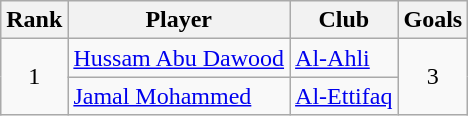<table class="wikitable sortable" style="text-align:center">
<tr>
<th>Rank</th>
<th>Player</th>
<th>Club</th>
<th>Goals</th>
</tr>
<tr>
<td rowspan=2>1</td>
<td align="left"><strong></strong> <a href='#'>Hussam Abu Dawood</a></td>
<td align="left"><a href='#'>Al-Ahli</a></td>
<td rowspan=2>3</td>
</tr>
<tr>
<td align="left"><strong></strong> <a href='#'>Jamal Mohammed</a></td>
<td align="left"><a href='#'>Al-Ettifaq</a></td>
</tr>
</table>
